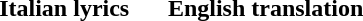<table>
<tr>
<th style="width: 50%">Italian lyrics</th>
<th style="width: 50%">English translation</th>
</tr>
<tr>
<td></td>
<td></td>
</tr>
</table>
